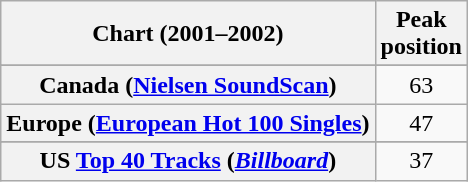<table class="wikitable sortable plainrowheaders" style="text-align:center">
<tr>
<th scope="col">Chart (2001–2002)</th>
<th scope="col">Peak<br>position</th>
</tr>
<tr>
</tr>
<tr>
</tr>
<tr>
</tr>
<tr>
</tr>
<tr>
</tr>
<tr>
<th scope="row">Canada (<a href='#'>Nielsen SoundScan</a>)</th>
<td align="center">63</td>
</tr>
<tr>
<th scope="row">Europe (<a href='#'>European Hot 100 Singles</a>)</th>
<td>47</td>
</tr>
<tr>
</tr>
<tr>
</tr>
<tr>
</tr>
<tr>
</tr>
<tr>
</tr>
<tr>
</tr>
<tr>
</tr>
<tr>
</tr>
<tr>
</tr>
<tr>
</tr>
<tr>
</tr>
<tr>
<th scope="row">US <a href='#'>Top 40 Tracks</a> (<em><a href='#'>Billboard</a></em>)</th>
<td>37</td>
</tr>
</table>
